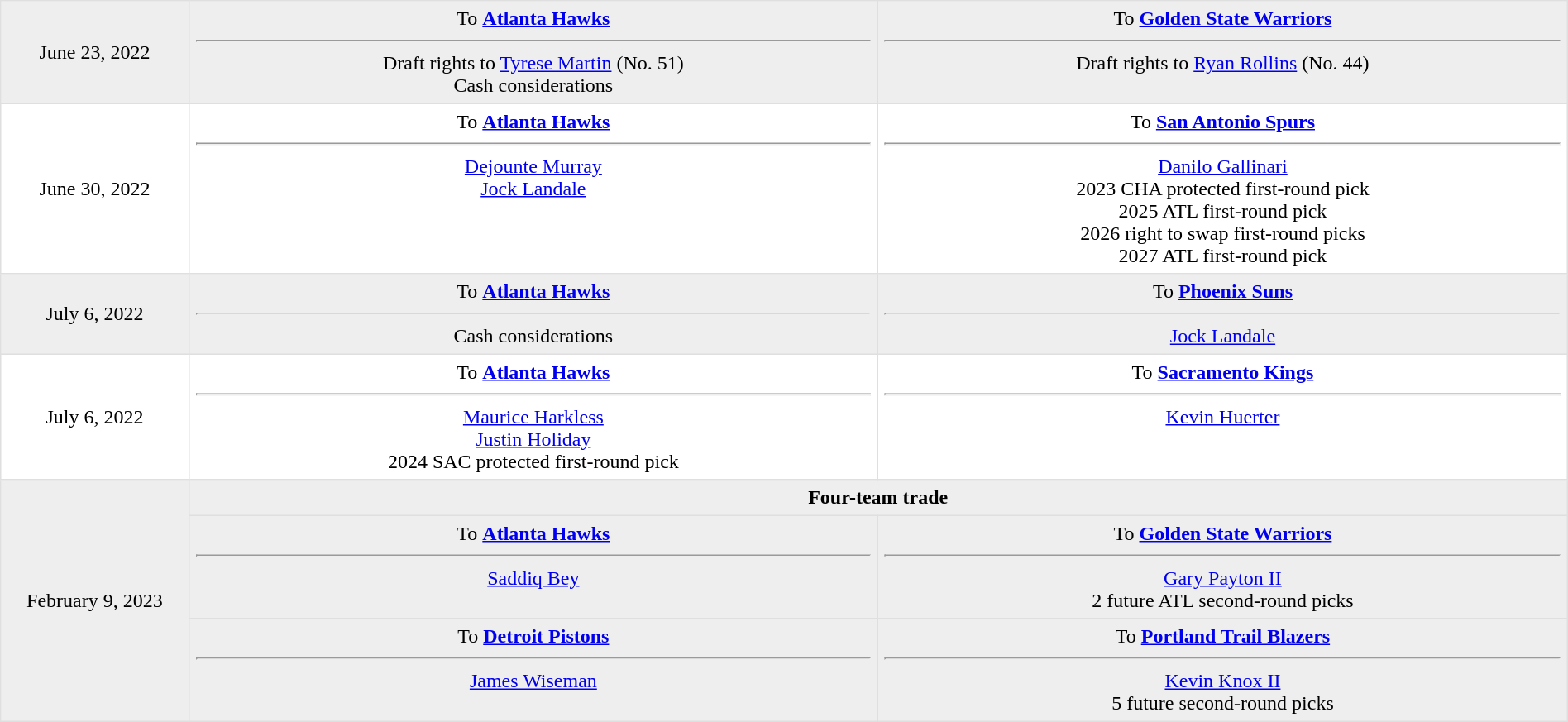<table border=1 style="border-collapse:collapse; text-align: center; width: 100%" bordercolor="#DFDFDF"  cellpadding="5">
<tr style="background:#eee;">
<td style="width:12%">June 23, 2022</td>
<td style="width:44%" valign="top">To <strong><a href='#'>Atlanta Hawks</a></strong><hr>Draft rights to <a href='#'>Tyrese Martin</a> (No. 51)<br>Cash considerations</td>
<td style="width:44%" valign="top">To <strong><a href='#'>Golden State Warriors</a></strong><hr>Draft rights to <a href='#'>Ryan Rollins</a> (No. 44)</td>
</tr>
<tr>
<td style="width:12%">June 30, 2022</td>
<td style="width:44%" valign="top">To <strong><a href='#'>Atlanta Hawks</a></strong><hr><a href='#'>Dejounte Murray</a><br><a href='#'>Jock Landale</a></td>
<td style="width:44%" valign="top">To <strong><a href='#'>San Antonio Spurs</a></strong><hr><a href='#'>Danilo Gallinari</a><br>2023 CHA protected first-round pick<br>2025 ATL first-round pick<br>2026 right to swap first-round picks<br>2027 ATL first-round pick</td>
</tr>
<tr style="background:#eee;">
<td style="width:12%">July 6, 2022</td>
<td style="width:44%" valign="top">To <strong><a href='#'>Atlanta Hawks</a></strong><hr>Cash considerations</td>
<td style="width:44%" valign="top">To <strong><a href='#'>Phoenix Suns</a></strong><hr><a href='#'>Jock Landale</a></td>
</tr>
<tr>
<td style="width:12%">July 6, 2022</td>
<td style="width:44%; vertical-align:top;">To <strong><a href='#'>Atlanta Hawks</a></strong><hr><a href='#'>Maurice Harkless</a><br><a href='#'>Justin Holiday</a><br>2024 SAC protected first-round pick</td>
<td style="width:44%; vertical-align:top;">To <strong><a href='#'>Sacramento Kings</a></strong><hr><a href='#'>Kevin Huerter</a></td>
</tr>
<tr style="background:#eee;">
<td style="width:12%" rowspan=3>February 9, 2023</td>
<td colspan=2><strong>Four-team trade</strong></td>
</tr>
<tr style="background:#eee;">
<td style="width:31%; vertical-align:top;">To <strong><a href='#'>Atlanta Hawks</a></strong><hr><a href='#'>Saddiq Bey</a></td>
<td style="width:31%; vertical-align:top;">To <strong><a href='#'>Golden State Warriors</a></strong><hr><a href='#'>Gary Payton II</a><br>2 future ATL second-round picks</td>
</tr>
<tr style="background:#eee;">
<td style="width:31%; vertical-align:top;">To <strong><a href='#'>Detroit Pistons</a></strong><hr><a href='#'>James Wiseman</a></td>
<td style="width:31%; vertical-align:top;">To <strong><a href='#'>Portland Trail Blazers</a></strong><hr><a href='#'>Kevin Knox II</a><br>5 future second-round picks</td>
</tr>
</table>
